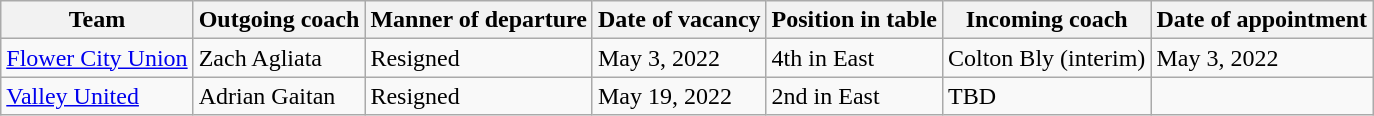<table class="wikitable">
<tr>
<th>Team</th>
<th>Outgoing coach</th>
<th>Manner of departure</th>
<th>Date of vacancy</th>
<th>Position in table</th>
<th>Incoming coach</th>
<th>Date of appointment</th>
</tr>
<tr>
<td><a href='#'>Flower City Union</a></td>
<td> Zach Agliata</td>
<td>Resigned</td>
<td>May 3, 2022</td>
<td>4th in East</td>
<td> Colton Bly (interim)</td>
<td>May 3, 2022</td>
</tr>
<tr>
<td><a href='#'>Valley United</a></td>
<td> Adrian Gaitan</td>
<td>Resigned</td>
<td>May 19, 2022</td>
<td>2nd in East</td>
<td>TBD</td>
<td></td>
</tr>
</table>
